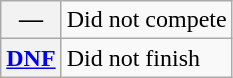<table class="wikitable">
<tr>
<th scope="row">—</th>
<td>Did not compete</td>
</tr>
<tr>
<th scope="row"><a href='#'>DNF</a></th>
<td>Did not finish</td>
</tr>
</table>
